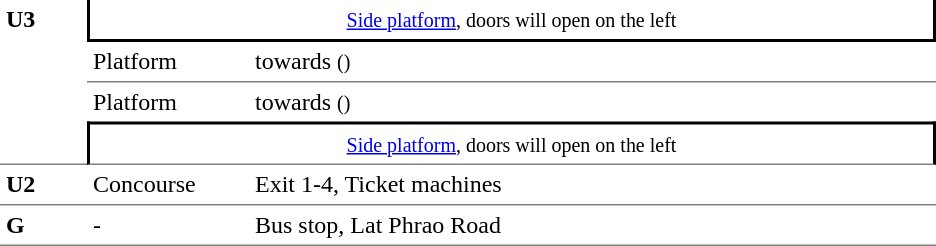<table table border=0 cellspacing=0 cellpadding=4>
<tr>
<td style="border-bottom:solid 1px gray;" rowspan=4 valign=top width=50><strong>U3</strong></td>
<td style = "border-right:solid 2px black;border-left:solid 2px black;border-bottom:solid 2px black;text-align:center;" colspan=2><small><a href='#'>Side platform</a>, doors will open on the left</small></td>
</tr>
<tr>
<td style = "border-bottom:solid 1px gray;" width=100>Platform </td>
<td style = "border-bottom:solid 1px gray;" width=450> towards  <small>()</small></td>
</tr>
<tr>
<td>Platform </td>
<td> towards  <small>()</small></td>
</tr>
<tr>
<td style = "border-top:solid 2px black;border-right:solid 2px black;border-left:solid 2px black;border-bottom:solid 1px gray;text-align:center;" colspan=2><small><a href='#'>Side platform</a>, doors will open on the left</small></td>
</tr>
<tr>
<td style = "border-bottom:solid 1px gray;" rowspan=1 valign=top><strong>U2</strong></td>
<td style = "border-bottom:solid 1px gray;" valign=top>Concourse</td>
<td style = "border-bottom:solid 1px gray;" valign=top>Exit 1-4, Ticket machines</td>
</tr>
<tr>
<td style = "border-bottom:solid 1px gray;" rowspan=1 valign=top><strong>G</strong></td>
<td style = "border-bottom:solid 1px gray;" valign=top>-</td>
<td style = "border-bottom:solid 1px gray;" valign=top>Bus stop, Lat Phrao Road</td>
</tr>
</table>
